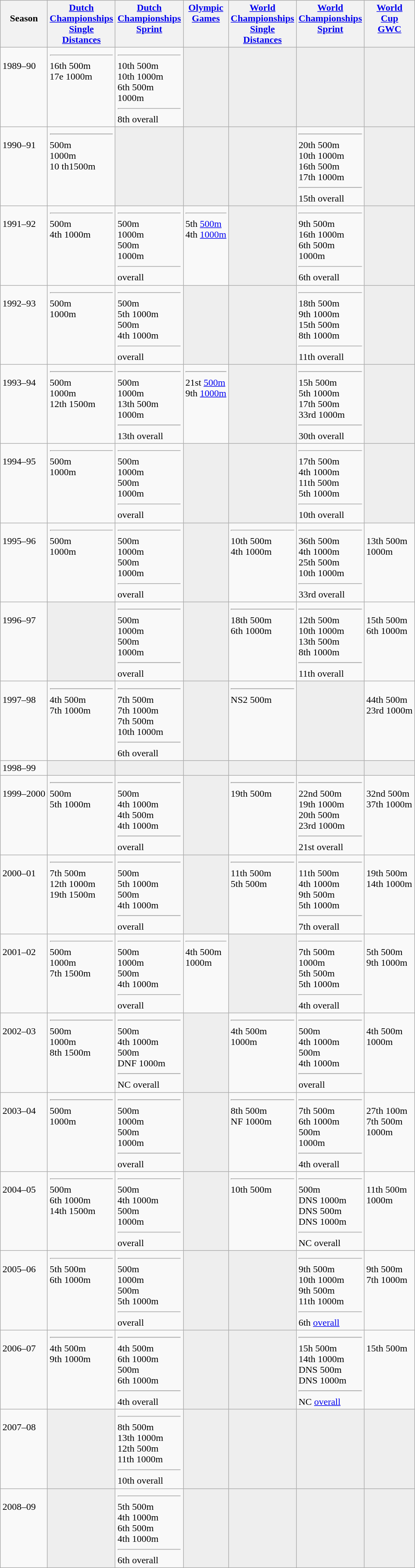<table class="wikitable">
<tr style="vertical-align: top;">
<th><br> Season</th>
<th><a href='#'>Dutch <br> Championships <br> Single <br> Distances</a></th>
<th><a href='#'>Dutch <br> Championships <br> Sprint</a></th>
<th><a href='#'>Olympic <br> Games</a></th>
<th><a href='#'>World <br> Championships <br> Single <br> Distances</a></th>
<th><a href='#'>World <br> Championships <br> Sprint</a></th>
<th><a href='#'>World <br> Cup <br> GWC</a></th>
</tr>
<tr style="vertical-align: top;">
<td><br> 1989–90</td>
<td> <hr> 16th 500m <br> 17e 1000m</td>
<td> <hr> 10th 500m <br> 10th 1000m <br> 6th 500m <br>  1000m <hr> 8th overall</td>
<td bgcolor=#EEEEEE></td>
<td bgcolor=#EEEEEE></td>
<td bgcolor=#EEEEEE></td>
<td bgcolor=#EEEEEE></td>
</tr>
<tr style="vertical-align: top;">
<td><br> 1990–91</td>
<td> <hr>  500m <br>  1000m <br> 10 th1500m</td>
<td bgcolor=#EEEEEE></td>
<td bgcolor=#EEEEEE></td>
<td bgcolor=#EEEEEE></td>
<td> <hr> 20th 500m <br> 10th 1000m <br> 16th 500m <br> 17th 1000m <hr> 15th overall</td>
<td bgcolor=#EEEEEE></td>
</tr>
<tr style="vertical-align: top;">
<td><br> 1991–92</td>
<td> <hr>  500m <br> 4th 1000m</td>
<td> <hr>  500m <br>  1000m <br>  500m <br>  1000m <hr>  overall</td>
<td> <hr> 5th <a href='#'>500m</a> <br> 4th <a href='#'>1000m</a></td>
<td bgcolor=#EEEEEE></td>
<td> <hr> 9th 500m <br> 16th 1000m <br> 6th 500m <br> 1000m <hr> 6th overall</td>
<td bgcolor=#EEEEEE></td>
</tr>
<tr style="vertical-align: top;">
<td><br> 1992–93</td>
<td> <hr>  500m <br>  1000m</td>
<td> <hr>  500m <br> 5th 1000m <br>  500m <br> 4th 1000m <hr>  overall</td>
<td bgcolor=#EEEEEE></td>
<td bgcolor=#EEEEEE></td>
<td> <hr> 18th 500m <br> 9th 1000m <br> 15th 500m <br> 8th 1000m <hr> 11th overall</td>
<td bgcolor=#EEEEEE></td>
</tr>
<tr style="vertical-align: top;">
<td><br> 1993–94</td>
<td> <hr>  500m <br>  1000m <br> 12th 1500m</td>
<td> <hr>  500m <br>  1000m <br> 13th 500m <br>  1000m <hr> 13th overall</td>
<td> <hr> 21st <a href='#'>500m</a> <br> 9th <a href='#'>1000m</a></td>
<td bgcolor=#EEEEEE></td>
<td> <hr> 15h 500m <br> 5th 1000m <br> 17th 500m <br> 33rd 1000m <hr> 30th overall</td>
<td bgcolor=#EEEEEE></td>
</tr>
<tr style="vertical-align: top;">
<td><br> 1994–95</td>
<td> <hr>  500m <br>  1000m</td>
<td> <hr>  500m <br>  1000m <br>  500m <br>  1000m <hr>  overall</td>
<td bgcolor=#EEEEEE></td>
<td bgcolor=#EEEEEE></td>
<td> <hr> 17th 500m <br> 4th 1000m <br> 11th 500m <br> 5th 1000m <hr> 10th overall</td>
<td bgcolor=#EEEEEE></td>
</tr>
<tr style="vertical-align: top;">
<td><br> 1995–96</td>
<td> <hr>  500m <br>  1000m</td>
<td> <hr>  500m <br>  1000m <br>  500m <br>  1000m <hr>  overall</td>
<td bgcolor=#EEEEEE></td>
<td> <hr> 10th 500m <br> 4th 1000m</td>
<td> <hr> 36th 500m <br> 4th 1000m <br> 25th 500m <br> 10th 1000m <hr> 33rd overall</td>
<td><br> 13th 500m <br>  1000m</td>
</tr>
<tr style="vertical-align: top;">
<td><br> 1996–97</td>
<td bgcolor=#EEEEEE></td>
<td> <hr>  500m <br>  1000m <br>  500m <br>  1000m <hr>  overall</td>
<td bgcolor=#EEEEEE></td>
<td> <hr> 18th 500m <br> 6th 1000m</td>
<td> <hr> 12th 500m <br> 10th 1000m <br> 13th 500m <br> 8th 1000m <hr> 11th overall</td>
<td><br> 15th 500m <br> 6th 1000m</td>
</tr>
<tr style="vertical-align: top;">
<td><br> 1997–98</td>
<td> <hr> 4th 500m <br> 7th 1000m</td>
<td> <hr> 7th 500m <br> 7th 1000m <br> 7th 500m <br> 10th 1000m <hr> 6th overall</td>
<td bgcolor=#EEEEEE></td>
<td> <hr> NS2 500m</td>
<td bgcolor=#EEEEEE></td>
<td><br> 44th 500m <br> 23rd 1000m</td>
</tr>
<tr style="vertical-align: top;">
<td>1998–99</td>
<td bgcolor=#EEEEEE></td>
<td bgcolor=#EEEEEE></td>
<td bgcolor=#EEEEEE></td>
<td bgcolor=#EEEEEE></td>
<td bgcolor=#EEEEEE></td>
<td bgcolor=#EEEEEE></td>
</tr>
<tr style="vertical-align: top;">
<td><br> 1999–2000</td>
<td> <hr>  500m <br> 5th 1000m</td>
<td> <hr>  500m <br> 4th 1000m <br> 4th 500m <br> 4th 1000m <hr>  overall</td>
<td bgcolor=#EEEEEE></td>
<td> <hr> 19th 500m</td>
<td> <hr> 22nd 500m <br> 19th 1000m <br> 20th 500m <br> 23rd 1000m <hr> 21st overall</td>
<td><br> 32nd 500m <br> 37th 1000m</td>
</tr>
<tr style="vertical-align: top;">
<td><br> 2000–01</td>
<td> <hr> 7th 500m <br> 12th 1000m <br> 19th 1500m</td>
<td> <hr>  500m <br> 5th 1000m <br>  500m <br> 4th 1000m <hr>  overall</td>
<td bgcolor=#EEEEEE></td>
<td> <hr> 11th 500m <br> 5th 500m</td>
<td> <hr> 11th 500m <br> 4th 1000m <br> 9th 500m <br> 5th 1000m <hr> 7th overall</td>
<td><br> 19th 500m <br> 14th 1000m</td>
</tr>
<tr style="vertical-align: top;">
<td><br> 2001–02</td>
<td> <hr>  500m <br>  1000m <br> 7th 1500m</td>
<td> <hr>  500m <br>  1000m <br>  500m <br> 4th 1000m <hr>  overall</td>
<td> <hr> 4th 500m <br>  1000m</td>
<td bgcolor=#EEEEEE></td>
<td> <hr> 7th 500m <br>  1000m <br> 5th 500m <br> 5th 1000m <hr> 4th overall</td>
<td><br> 5th 500m <br> 9th 1000m</td>
</tr>
<tr style="vertical-align: top;">
<td><br> 2002–03</td>
<td> <hr>  500m <br>  1000m <br> 8th 1500m</td>
<td> <hr>  500m <br> 4th 1000m <br>  500m <br> DNF 1000m <hr> NC overall</td>
<td bgcolor=#EEEEEE></td>
<td> <hr> 4th 500m <br>  1000m</td>
<td> <hr>  500m <br> 4th 1000m <br>  500m <br> 4th 1000m <hr>  overall</td>
<td><br> 4th 500m <br>  1000m</td>
</tr>
<tr style="vertical-align: top;">
<td><br> 2003–04</td>
<td> <hr>  500m <br>  1000m</td>
<td> <hr>  500m <br>  1000m <br>  500m <br>  1000m <hr>  overall</td>
<td bgcolor=#EEEEEE></td>
<td> <hr> 8th 500m <br> NF 1000m</td>
<td> <hr> 7th 500m <br> 6th 1000m <br>  500m <br>  1000m <hr> 4th overall</td>
<td><br> 27th 100m <br> 7th 500m <br>  1000m</td>
</tr>
<tr style="vertical-align: top;">
<td><br> 2004–05</td>
<td> <hr>  500m <br> 6th 1000m <br> 14th 1500m</td>
<td> <hr>  500m <br> 4th 1000m <br>  500m <br>  1000m <hr>  overall</td>
<td bgcolor=#EEEEEE></td>
<td> <hr> 10th 500m</td>
<td> <hr>  500m <br> DNS 1000m <br> DNS 500m <br> DNS 1000m <hr> NC overall</td>
<td><br> 11th 500m <br>  1000m</td>
</tr>
<tr style="vertical-align: top;">
<td><br> 2005–06</td>
<td> <hr> 5th 500m <br> 6th 1000m</td>
<td> <hr>  500m <br>  1000m <br>  500m <br> 5th 1000m <hr>  overall</td>
<td bgcolor=#EEEEEE></td>
<td bgcolor=#EEEEEE></td>
<td> <hr> 9th 500m <br> 10th 1000m <br> 9th 500m <br> 11th 1000m <hr> 6th <a href='#'>overall</a></td>
<td><br> 9th 500m <br> 7th 1000m</td>
</tr>
<tr style="vertical-align: top;">
<td><br> 2006–07</td>
<td> <hr> 4th 500m <br> 9th 1000m</td>
<td> <hr> 4th 500m <br> 6th 1000m <br>  500m <br> 6th 1000m <hr> 4th overall</td>
<td bgcolor=#EEEEEE></td>
<td bgcolor=#EEEEEE></td>
<td> <hr> 15h 500m <br> 14th 1000m <br> DNS 500m <br> DNS 1000m <hr> NC <a href='#'>overall</a></td>
<td><br> 15th 500m</td>
</tr>
<tr style="vertical-align: top;">
<td><br> 2007–08</td>
<td bgcolor=#EEEEEE></td>
<td> <hr> 8th 500m <br> 13th 1000m <br> 12th 500m <br> 11th 1000m <hr> 10th overall</td>
<td bgcolor=#EEEEEE></td>
<td bgcolor=#EEEEEE></td>
<td bgcolor=#EEEEEE></td>
<td bgcolor=#EEEEEE></td>
</tr>
<tr style="vertical-align: top;">
<td><br> 2008–09</td>
<td bgcolor=#EEEEEE></td>
<td> <hr> 5th 500m <br> 4th 1000m <br> 6th 500m <br> 4th 1000m <hr> 6th overall</td>
<td bgcolor=#EEEEEE></td>
<td bgcolor=#EEEEEE></td>
<td bgcolor=#EEEEEE></td>
<td bgcolor=#EEEEEE></td>
</tr>
</table>
